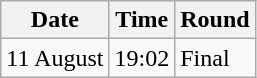<table class="wikitable">
<tr>
<th>Date</th>
<th>Time</th>
<th>Round</th>
</tr>
<tr>
<td>11 August</td>
<td>19:02</td>
<td>Final</td>
</tr>
</table>
